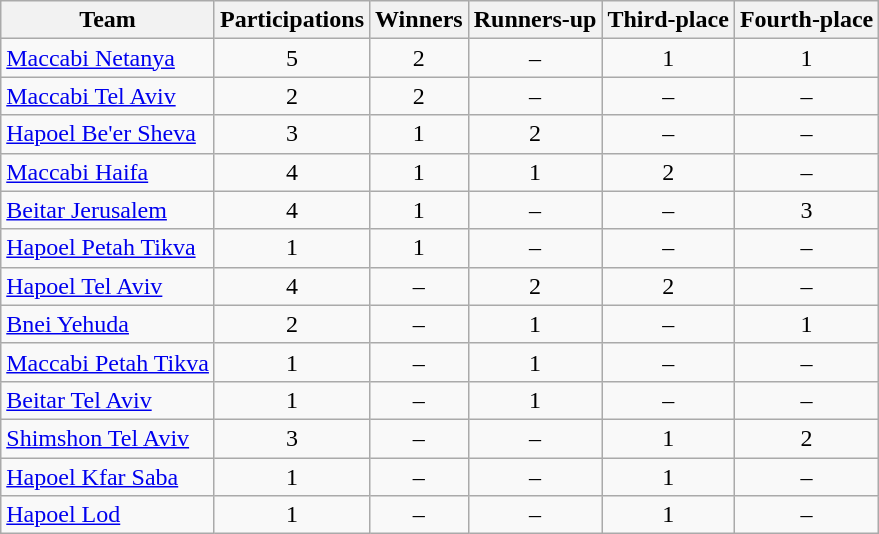<table class="wikitable sortable" style="text-align:center">
<tr>
<th>Team</th>
<th>Participations</th>
<th>Winners</th>
<th>Runners-up</th>
<th>Third-place</th>
<th>Fourth-place</th>
</tr>
<tr>
<td align=left><a href='#'>Maccabi Netanya</a></td>
<td>5</td>
<td>2</td>
<td>–</td>
<td>1</td>
<td>1</td>
</tr>
<tr>
<td align=left><a href='#'>Maccabi Tel Aviv</a></td>
<td>2</td>
<td>2</td>
<td>–</td>
<td>–</td>
<td>–</td>
</tr>
<tr>
<td align=left><a href='#'>Hapoel Be'er Sheva</a></td>
<td>3</td>
<td>1</td>
<td>2</td>
<td>–</td>
<td>–</td>
</tr>
<tr>
<td align=left><a href='#'>Maccabi Haifa</a></td>
<td>4</td>
<td>1</td>
<td>1</td>
<td>2</td>
<td>–</td>
</tr>
<tr>
<td align=left><a href='#'>Beitar Jerusalem</a></td>
<td>4</td>
<td>1</td>
<td>–</td>
<td>–</td>
<td>3</td>
</tr>
<tr>
<td align=left><a href='#'>Hapoel Petah Tikva</a></td>
<td>1</td>
<td>1</td>
<td>–</td>
<td>–</td>
<td>–</td>
</tr>
<tr>
<td align=left><a href='#'>Hapoel Tel Aviv</a></td>
<td>4</td>
<td>–</td>
<td>2</td>
<td>2</td>
<td>–</td>
</tr>
<tr>
<td align=left><a href='#'>Bnei Yehuda</a></td>
<td>2</td>
<td>–</td>
<td>1</td>
<td>–</td>
<td>1</td>
</tr>
<tr>
<td align=left><a href='#'>Maccabi Petah Tikva</a></td>
<td>1</td>
<td>–</td>
<td>1</td>
<td>–</td>
<td>–</td>
</tr>
<tr>
<td align=left><a href='#'>Beitar Tel Aviv</a></td>
<td>1</td>
<td>–</td>
<td>1</td>
<td>–</td>
<td>–</td>
</tr>
<tr>
<td align=left><a href='#'>Shimshon Tel Aviv</a></td>
<td>3</td>
<td>–</td>
<td>–</td>
<td>1</td>
<td>2</td>
</tr>
<tr>
<td align=left><a href='#'>Hapoel Kfar Saba</a></td>
<td>1</td>
<td>–</td>
<td>–</td>
<td>1</td>
<td>–</td>
</tr>
<tr>
<td align=left><a href='#'>Hapoel Lod</a></td>
<td>1</td>
<td>–</td>
<td>–</td>
<td>1</td>
<td>–</td>
</tr>
</table>
